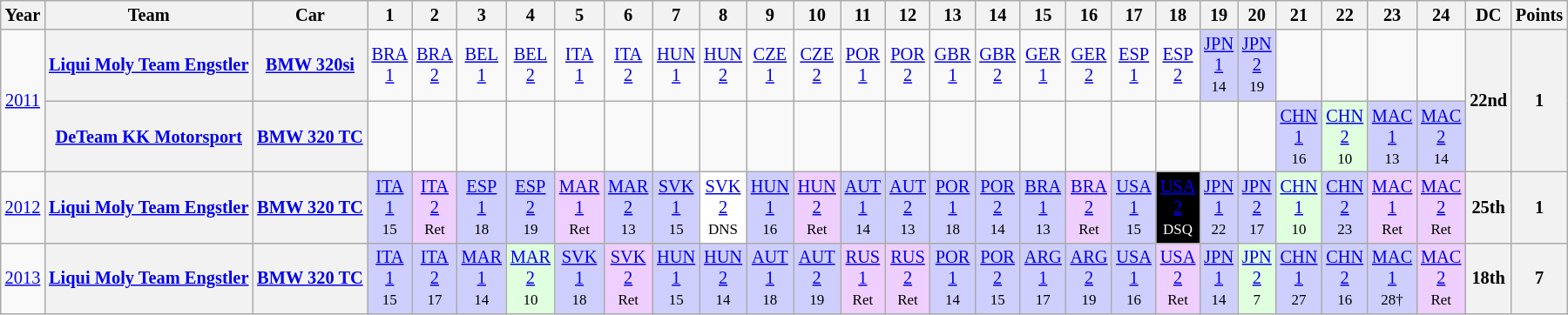<table class="wikitable" style="text-align:center; font-size:85%">
<tr>
<th>Year</th>
<th>Team</th>
<th>Car</th>
<th>1</th>
<th>2</th>
<th>3</th>
<th>4</th>
<th>5</th>
<th>6</th>
<th>7</th>
<th>8</th>
<th>9</th>
<th>10</th>
<th>11</th>
<th>12</th>
<th>13</th>
<th>14</th>
<th>15</th>
<th>16</th>
<th>17</th>
<th>18</th>
<th>19</th>
<th>20</th>
<th>21</th>
<th>22</th>
<th>23</th>
<th>24</th>
<th>DC</th>
<th>Points</th>
</tr>
<tr>
<td rowspan=2><a href='#'>2011</a></td>
<th><a href='#'>Liqui Moly Team Engstler</a></th>
<th><a href='#'>BMW 320si</a></th>
<td><a href='#'>BRA<br>1</a></td>
<td><a href='#'>BRA<br>2</a></td>
<td><a href='#'>BEL<br>1</a></td>
<td><a href='#'>BEL<br>2</a></td>
<td><a href='#'>ITA<br>1</a></td>
<td><a href='#'>ITA<br>2</a></td>
<td><a href='#'>HUN<br>1</a></td>
<td><a href='#'>HUN<br>2</a></td>
<td><a href='#'>CZE<br>1</a></td>
<td><a href='#'>CZE<br>2</a></td>
<td><a href='#'>POR<br>1</a></td>
<td><a href='#'>POR<br>2</a></td>
<td><a href='#'>GBR<br>1</a></td>
<td><a href='#'>GBR<br>2</a></td>
<td><a href='#'>GER<br>1</a></td>
<td><a href='#'>GER<br>2</a></td>
<td><a href='#'>ESP<br>1</a></td>
<td><a href='#'>ESP<br>2</a></td>
<td style="background:#cfcfff;"><a href='#'>JPN<br>1</a><br><small>14</small></td>
<td style="background:#cfcfff;"><a href='#'>JPN<br>2</a><br><small>19</small></td>
<td></td>
<td></td>
<td></td>
<td></td>
<th rowspan=2>22nd</th>
<th rowspan=2>1</th>
</tr>
<tr>
<th><a href='#'>DeTeam KK Motorsport</a></th>
<th><a href='#'>BMW 320 TC</a></th>
<td></td>
<td></td>
<td></td>
<td></td>
<td></td>
<td></td>
<td></td>
<td></td>
<td></td>
<td></td>
<td></td>
<td></td>
<td></td>
<td></td>
<td></td>
<td></td>
<td></td>
<td></td>
<td></td>
<td></td>
<td style="background:#cfcfff;"><a href='#'>CHN<br>1</a><br><small>16</small></td>
<td style="background:#dfffdf;"><a href='#'>CHN<br>2</a><br><small>10</small></td>
<td style="background:#cfcfff;"><a href='#'>MAC<br>1</a><br><small>13</small></td>
<td style="background:#cfcfff;"><a href='#'>MAC<br>2</a><br><small>14</small></td>
</tr>
<tr>
<td><a href='#'>2012</a></td>
<th><a href='#'>Liqui Moly Team Engstler</a></th>
<th><a href='#'>BMW 320 TC</a></th>
<td style="background:#cfcfff;"><a href='#'>ITA<br>1</a><br><small>15</small></td>
<td style="background:#efcfff;"><a href='#'>ITA<br>2</a><br><small>Ret</small></td>
<td style="background:#cfcfff;"><a href='#'>ESP<br>1</a><br><small>18</small></td>
<td style="background:#cfcfff;"><a href='#'>ESP<br>2</a><br><small>19</small></td>
<td style="background:#efcfff;"><a href='#'>MAR<br>1</a><br><small>Ret</small></td>
<td style="background:#cfcfff;"><a href='#'>MAR<br>2</a><br><small>13</small></td>
<td style="background:#cfcfff;"><a href='#'>SVK<br>1</a><br><small>15</small></td>
<td style="background:#ffffff;"><a href='#'>SVK<br>2</a><br><small>DNS</small></td>
<td style="background:#cfcfff;"><a href='#'>HUN<br>1</a><br><small>16</small></td>
<td style="background:#efcfff;"><a href='#'>HUN<br>2</a><br><small>Ret</small></td>
<td style="background:#cfcfff;"><a href='#'>AUT<br>1</a><br><small>14</small></td>
<td style="background:#cfcfff;"><a href='#'>AUT<br>2</a><br><small>13</small></td>
<td style="background:#cfcfff;"><a href='#'>POR<br>1</a><br><small>18</small></td>
<td style="background:#cfcfff;"><a href='#'>POR<br>2</a><br><small>14</small></td>
<td style="background:#cfcfff;"><a href='#'>BRA<br>1</a><br><small>13</small></td>
<td style="background:#efcfff;"><a href='#'>BRA<br>2</a><br><small>Ret</small></td>
<td style="background:#cfcfff;"><a href='#'>USA<br>1</a><br><small>15</small></td>
<td style="background:#000000; color:white"><a href='#'><span>USA<br>2</span></a><br><small>DSQ</small></td>
<td style="background:#cfcfff;"><a href='#'>JPN<br>1</a><br><small>22</small></td>
<td style="background:#cfcfff;"><a href='#'>JPN<br>2</a><br><small>17</small></td>
<td style="background:#dfffdf;"><a href='#'>CHN<br>1</a><br><small>10</small></td>
<td style="background:#cfcfff;"><a href='#'>CHN<br>2</a><br><small>23</small></td>
<td style="background:#efcfff;"><a href='#'>MAC<br>1</a><br><small>Ret</small></td>
<td style="background:#efcfff;"><a href='#'>MAC<br>2</a><br><small>Ret</small></td>
<th>25th</th>
<th>1</th>
</tr>
<tr>
<td><a href='#'>2013</a></td>
<th><a href='#'>Liqui Moly Team Engstler</a></th>
<th><a href='#'>BMW 320 TC</a></th>
<td style="background:#cfcfff;"><a href='#'>ITA<br>1</a><br><small>15</small></td>
<td style="background:#cfcfff;"><a href='#'>ITA<br>2</a><br><small>17</small></td>
<td style="background:#cfcfff;"><a href='#'>MAR<br>1</a><br><small>14</small></td>
<td style="background:#dfffdf;"><a href='#'>MAR<br>2</a><br><small>10</small></td>
<td style="background:#cfcfff;"><a href='#'>SVK<br>1</a><br><small>18</small></td>
<td style="background:#efcfff;"><a href='#'>SVK<br>2</a><br><small>Ret</small></td>
<td style="background:#cfcfff;"><a href='#'>HUN<br>1</a><br><small>15</small></td>
<td style="background:#cfcfff;"><a href='#'>HUN<br>2</a><br><small>14</small></td>
<td style="background:#cfcfff;"><a href='#'>AUT<br>1</a><br><small>18</small></td>
<td style="background:#cfcfff;"><a href='#'>AUT<br>2</a><br><small>19</small></td>
<td style="background:#efcfff;"><a href='#'>RUS<br>1</a><br><small>Ret</small></td>
<td style="background:#efcfff;"><a href='#'>RUS<br>2</a><br><small>Ret</small></td>
<td style="background:#cfcfff;"><a href='#'>POR<br>1</a><br><small>14</small></td>
<td style="background:#cfcfff;"><a href='#'>POR<br>2</a><br><small>15</small></td>
<td style="background:#cfcfff;"><a href='#'>ARG<br>1</a><br><small>17</small></td>
<td style="background:#cfcfff;"><a href='#'>ARG<br>2</a><br><small>19</small></td>
<td style="background:#cfcfff;"><a href='#'>USA<br>1</a><br><small>16</small></td>
<td style="background:#efcfff;"><a href='#'>USA<br>2</a><br><small>Ret</small></td>
<td style="background:#cfcfff;"><a href='#'>JPN<br>1</a><br><small>14</small></td>
<td style="background:#dfffdf;"><a href='#'>JPN<br>2</a><br><small>7</small></td>
<td style="background:#cfcfff;"><a href='#'>CHN<br>1</a><br><small>27</small></td>
<td style="background:#cfcfff;"><a href='#'>CHN<br>2</a><br><small>16</small></td>
<td style="background:#cfcfff;"><a href='#'>MAC<br>1</a><br><small>28†</small></td>
<td style="background:#efcfff;"><a href='#'>MAC<br>2</a><br><small>Ret</small></td>
<th>18th</th>
<th>7</th>
</tr>
</table>
